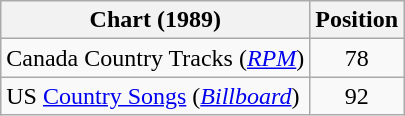<table class="wikitable sortable">
<tr>
<th scope="col">Chart (1989)</th>
<th scope="col">Position</th>
</tr>
<tr>
<td>Canada Country Tracks (<em><a href='#'>RPM</a></em>)</td>
<td align="center">78</td>
</tr>
<tr>
<td>US <a href='#'>Country Songs</a> (<em><a href='#'>Billboard</a></em>)</td>
<td align="center">92</td>
</tr>
</table>
